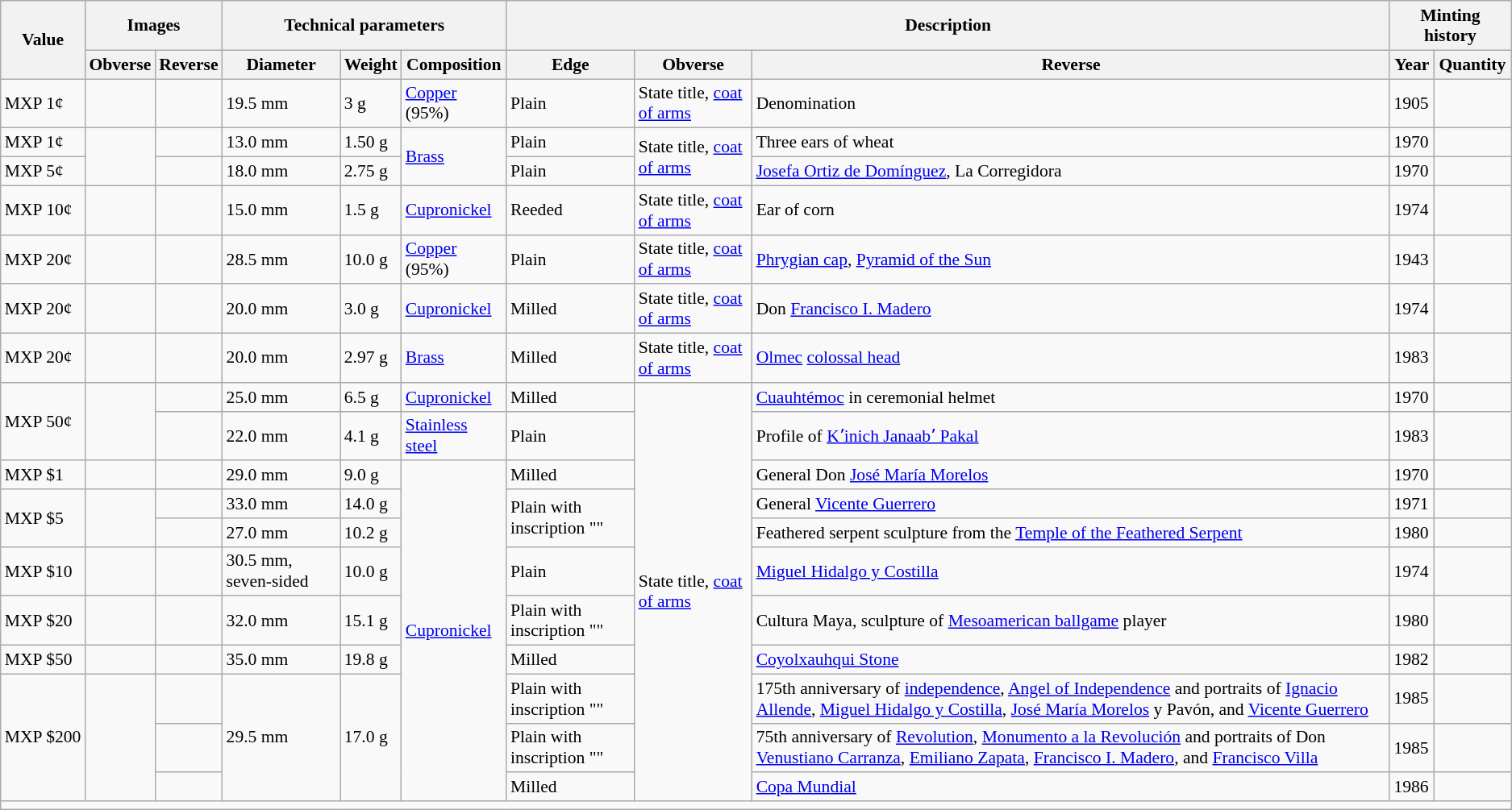<table class="wikitable" style="font-size:90%;">
<tr>
<th rowspan="2">Value</th>
<th colspan="2">Images</th>
<th colspan="3">Technical parameters</th>
<th colspan="3">Description</th>
<th colspan="3">Minting history</th>
</tr>
<tr>
<th>Obverse</th>
<th>Reverse</th>
<th>Diameter</th>
<th>Weight</th>
<th>Composition</th>
<th>Edge</th>
<th>Obverse</th>
<th>Reverse</th>
<th>Year</th>
<th>Quantity</th>
</tr>
<tr>
<td>MXP 1¢</td>
<td></td>
<td></td>
<td>19.5 mm</td>
<td>3 g</td>
<td><a href='#'>Copper</a> (95%)</td>
<td>Plain</td>
<td>State title, <a href='#'>coat of arms</a></td>
<td>Denomination</td>
<td>1905</td>
<td></td>
</tr>
<tr>
<td>MXP 1¢</td>
<td rowspan=2 style="text-align:center;"></td>
<td style="text-align:center;"></td>
<td>13.0 mm</td>
<td>1.50 g</td>
<td rowspan=2><a href='#'>Brass</a></td>
<td>Plain</td>
<td rowspan=2>State title, <a href='#'>coat of arms</a></td>
<td>Three ears of wheat</td>
<td>1970</td>
<td></td>
</tr>
<tr>
<td>MXP 5¢</td>
<td style="text-align:center;"></td>
<td>18.0 mm</td>
<td>2.75 g</td>
<td>Plain</td>
<td><a href='#'>Josefa Ortiz de Domínguez</a>, La Corregidora</td>
<td>1970</td>
<td></td>
</tr>
<tr>
<td>MXP 10¢</td>
<td style="text-align:center;" rowspan=1></td>
<td style="text-align:center;"></td>
<td>15.0 mm</td>
<td>1.5 g</td>
<td><a href='#'>Cupronickel</a></td>
<td>Reeded</td>
<td rowspan=1>State title, <a href='#'>coat of arms</a></td>
<td>Ear of corn</td>
<td>1974</td>
<td></td>
</tr>
<tr>
<td>MXP 20¢</td>
<td style="text-align:center;" rowspan=1></td>
<td style="text-align:center;"></td>
<td>28.5 mm</td>
<td>10.0 g</td>
<td><a href='#'>Copper</a> (95%)</td>
<td>Plain</td>
<td rowspan=1>State title, <a href='#'>coat of arms</a></td>
<td><a href='#'>Phrygian cap</a>, <a href='#'>Pyramid of the Sun</a></td>
<td>1943</td>
<td></td>
</tr>
<tr>
<td>MXP 20¢</td>
<td style="text-align:center;" rowspan=1></td>
<td style="text-align:center;"></td>
<td>20.0 mm</td>
<td>3.0 g</td>
<td><a href='#'>Cupronickel</a></td>
<td>Milled</td>
<td rowspan=1>State title, <a href='#'>coat of arms</a></td>
<td>Don <a href='#'>Francisco I. Madero</a></td>
<td>1974</td>
<td></td>
</tr>
<tr>
<td>MXP 20¢</td>
<td style="text-align:center;" rowspan=1></td>
<td style="text-align:center;"></td>
<td>20.0 mm</td>
<td>2.97 g</td>
<td><a href='#'>Brass</a></td>
<td>Milled</td>
<td rowspan=1>State title, <a href='#'>coat of arms</a></td>
<td><a href='#'>Olmec</a> <a href='#'>colossal head</a></td>
<td>1983</td>
<td></td>
</tr>
<tr>
<td rowspan=2>MXP 50¢</td>
<td style="text-align:center;" rowspan=2></td>
<td style="text-align:center;"></td>
<td>25.0 mm</td>
<td>6.5 g</td>
<td><a href='#'>Cupronickel</a></td>
<td>Milled</td>
<td rowspan=11>State title, <a href='#'>coat of arms</a></td>
<td><a href='#'>Cuauhtémoc</a> in ceremonial helmet</td>
<td>1970</td>
<td></td>
</tr>
<tr>
<td style="text-align:center;"></td>
<td>22.0 mm</td>
<td>4.1 g</td>
<td><a href='#'>Stainless steel</a></td>
<td>Plain</td>
<td>Profile of <a href='#'>Kʼinich Janaabʼ Pakal</a></td>
<td>1983</td>
<td></td>
</tr>
<tr>
<td>MXP $1</td>
<td style="text-align:center;" rowspan=1></td>
<td style="text-align:center;"></td>
<td>29.0 mm</td>
<td>9.0 g</td>
<td rowspan= 9><a href='#'>Cupronickel</a></td>
<td>Milled</td>
<td>General Don <a href='#'>José María Morelos</a></td>
<td>1970</td>
<td></td>
</tr>
<tr>
<td rowspan=2>MXP $5</td>
<td style="text-align:center;" rowspan=2></td>
<td style="text-align:center;"></td>
<td>33.0 mm</td>
<td>14.0 g</td>
<td rowspan=2>Plain with inscription ""</td>
<td>General <a href='#'>Vicente Guerrero</a></td>
<td>1971</td>
<td></td>
</tr>
<tr>
<td style="text-align:center;"></td>
<td>27.0 mm</td>
<td>10.2 g</td>
<td>Feathered serpent sculpture from the <a href='#'>Temple of the Feathered Serpent</a></td>
<td>1980</td>
<td></td>
</tr>
<tr>
<td>MXP $10</td>
<td style="text-align:center;" rowspan=1></td>
<td style="text-align:center;"></td>
<td>30.5 mm, seven-sided</td>
<td>10.0 g</td>
<td>Plain</td>
<td><a href='#'>Miguel Hidalgo y Costilla</a></td>
<td>1974</td>
<td></td>
</tr>
<tr>
<td>MXP $20</td>
<td style="text-align:center;" rowspan=1></td>
<td style="text-align:center;"></td>
<td>32.0 mm</td>
<td>15.1 g</td>
<td>Plain with inscription ""</td>
<td>Cultura Maya, sculpture of <a href='#'>Mesoamerican ballgame</a> player</td>
<td>1980</td>
<td></td>
</tr>
<tr>
<td>MXP $50</td>
<td style="text-align:center;" rowspan=1></td>
<td style="text-align:center;"></td>
<td>35.0 mm</td>
<td>19.8 g</td>
<td>Milled</td>
<td><a href='#'>Coyolxauhqui Stone</a></td>
<td>1982</td>
<td></td>
</tr>
<tr>
<td rowspan=3>MXP $200</td>
<td style="text-align:center;" rowspan=3></td>
<td style="text-align:center;"></td>
<td rowspan=3>29.5 mm</td>
<td rowspan=3>17.0 g</td>
<td>Plain with inscription ""</td>
<td>175th anniversary of <a href='#'>independence</a>, <a href='#'>Angel of Independence</a> and portraits of <a href='#'>Ignacio Allende</a>, <a href='#'>Miguel Hidalgo y Costilla</a>, <a href='#'>José María Morelos</a> y Pavón, and <a href='#'>Vicente Guerrero</a></td>
<td>1985</td>
<td></td>
</tr>
<tr>
<td style="text-align:center;"></td>
<td>Plain with inscription ""</td>
<td>75th anniversary of <a href='#'>Revolution</a>, <a href='#'>Monumento a la Revolución</a> and portraits of Don <a href='#'>Venustiano Carranza</a>, <a href='#'>Emiliano Zapata</a>, <a href='#'>Francisco I. Madero</a>, and <a href='#'>Francisco Villa</a></td>
<td>1985</td>
<td></td>
</tr>
<tr>
<td style="text-align:center;"></td>
<td>Milled</td>
<td><a href='#'>Copa Mundial</a></td>
<td>1986</td>
<td></td>
</tr>
<tr>
<td colspan="11"></td>
</tr>
</table>
